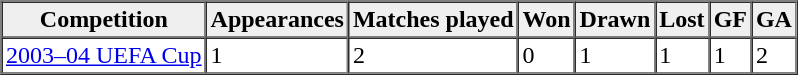<table border="1" cellspacing="0" cellpadding="2">
<tr>
<th style="background:#efefef;">Competition</th>
<th style="background:#efefef;">Appearances</th>
<th style="background:#efefef;">Matches played</th>
<th style="background:#efefef;">Won</th>
<th style="background:#efefef;">Drawn</th>
<th style="background:#efefef;">Lost</th>
<th style="background:#efefef;">GF</th>
<th style="background:#efefef;">GA</th>
</tr>
<tr>
<td><a href='#'>2003–04 UEFA Cup</a></td>
<td>1</td>
<td>2</td>
<td>0</td>
<td>1</td>
<td>1</td>
<td>1</td>
<td>2</td>
</tr>
</table>
